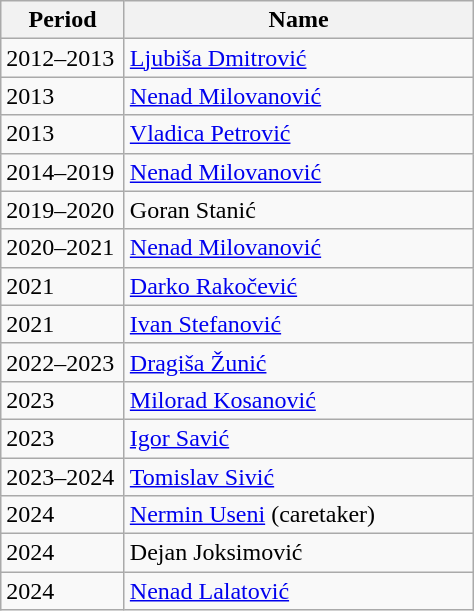<table class="wikitable">
<tr>
<th width="75">Period</th>
<th width="225">Name</th>
</tr>
<tr>
<td>2012–2013</td>
<td> <a href='#'>Ljubiša Dmitrović</a></td>
</tr>
<tr>
<td>2013</td>
<td> <a href='#'>Nenad Milovanović</a></td>
</tr>
<tr>
<td>2013</td>
<td> <a href='#'>Vladica Petrović</a></td>
</tr>
<tr>
<td>2014–2019</td>
<td> <a href='#'>Nenad Milovanović</a></td>
</tr>
<tr>
<td>2019–2020</td>
<td> Goran Stanić</td>
</tr>
<tr>
<td>2020–2021</td>
<td> <a href='#'>Nenad Milovanović</a></td>
</tr>
<tr>
<td>2021</td>
<td> <a href='#'>Darko Rakočević</a></td>
</tr>
<tr>
<td>2021</td>
<td> <a href='#'>Ivan Stefanović</a></td>
</tr>
<tr>
<td>2022–2023</td>
<td> <a href='#'>Dragiša Žunić</a></td>
</tr>
<tr>
<td>2023</td>
<td> <a href='#'>Milorad Kosanović</a></td>
</tr>
<tr>
<td>2023</td>
<td> <a href='#'>Igor Savić</a></td>
</tr>
<tr>
<td>2023–2024</td>
<td> <a href='#'>Tomislav Sivić</a></td>
</tr>
<tr>
<td>2024</td>
<td> <a href='#'>Nermin Useni</a> (caretaker)</td>
</tr>
<tr>
<td>2024</td>
<td> Dejan Joksimović</td>
</tr>
<tr>
<td>2024</td>
<td> <a href='#'>Nenad Lalatović</a></td>
</tr>
</table>
